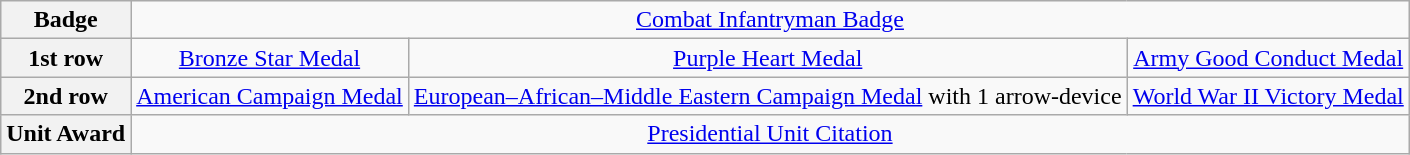<table class="wikitable" style="margin:1em auto; text-align:center;">
<tr>
<th>Badge</th>
<td colspan="12"><a href='#'>Combat Infantryman Badge</a></td>
</tr>
<tr>
<th>1st row</th>
<td colspan="4"><a href='#'>Bronze Star Medal</a></td>
<td colspan="4"><a href='#'>Purple Heart Medal</a></td>
<td colspan="4"><a href='#'>Army Good Conduct Medal</a></td>
</tr>
<tr>
<th>2nd row</th>
<td colspan="4"><a href='#'>American Campaign Medal</a></td>
<td colspan="4"><a href='#'>European–African–Middle Eastern Campaign Medal</a> with 1 arrow-device</td>
<td colspan="4"><a href='#'>World War II Victory Medal</a></td>
</tr>
<tr>
<th>Unit Award</th>
<td colspan="12"><a href='#'>Presidential Unit Citation</a></td>
</tr>
</table>
